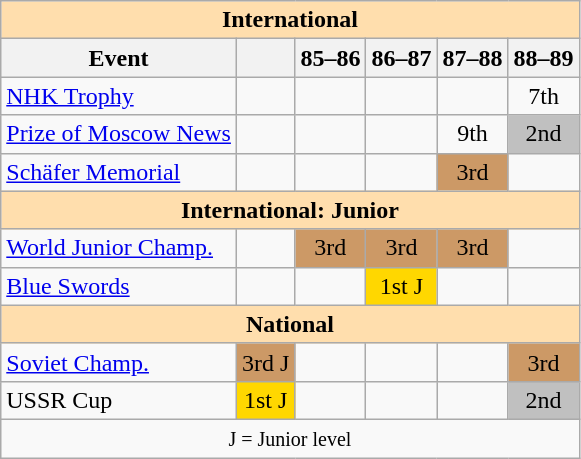<table class="wikitable" style="text-align:center">
<tr>
<th style="background-color: #ffdead; " colspan=6 align=center>International</th>
</tr>
<tr>
<th>Event</th>
<th></th>
<th>85–86</th>
<th>86–87</th>
<th>87–88</th>
<th>88–89</th>
</tr>
<tr>
<td align=left><a href='#'>NHK Trophy</a></td>
<td></td>
<td></td>
<td></td>
<td></td>
<td>7th</td>
</tr>
<tr>
<td align=left><a href='#'>Prize of Moscow News</a></td>
<td></td>
<td></td>
<td></td>
<td>9th</td>
<td bgcolor=silver>2nd</td>
</tr>
<tr>
<td align=left><a href='#'>Schäfer Memorial</a></td>
<td></td>
<td></td>
<td></td>
<td bgcolor=cc9966>3rd</td>
<td></td>
</tr>
<tr>
<th style="background-color: #ffdead; " colspan=6 align=center>International: Junior</th>
</tr>
<tr>
<td align=left><a href='#'>World Junior Champ.</a></td>
<td></td>
<td bgcolor=cc9966>3rd</td>
<td bgcolor=cc9966>3rd</td>
<td bgcolor=cc9966>3rd</td>
<td></td>
</tr>
<tr>
<td align=left><a href='#'>Blue Swords</a></td>
<td></td>
<td></td>
<td bgcolor=gold>1st J</td>
<td></td>
<td></td>
</tr>
<tr>
<th style="background-color: #ffdead; " colspan=6 align=center>National</th>
</tr>
<tr>
<td align=left><a href='#'>Soviet Champ.</a></td>
<td bgcolor=cc9966>3rd J</td>
<td></td>
<td></td>
<td></td>
<td bgcolor=cc9966>3rd</td>
</tr>
<tr>
<td align=left>USSR Cup</td>
<td bgcolor=gold>1st J</td>
<td></td>
<td></td>
<td></td>
<td bgcolor=silver>2nd</td>
</tr>
<tr>
<td colspan=6 align=center><small> J = Junior level </small></td>
</tr>
</table>
